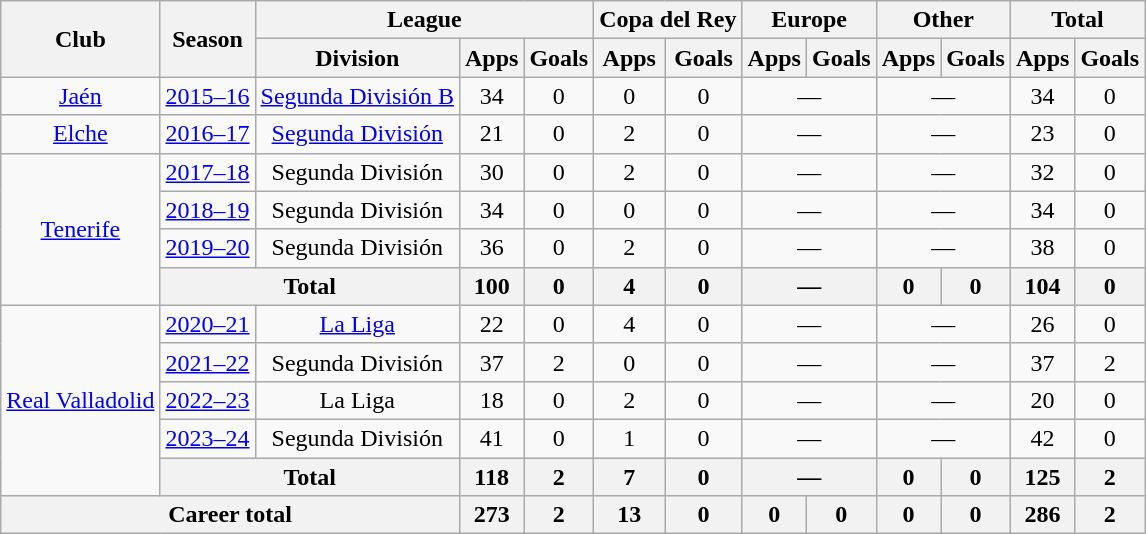<table class="wikitable" style="text-align:center">
<tr>
<th rowspan="2">Club</th>
<th rowspan="2">Season</th>
<th colspan="3">League</th>
<th colspan="2">Copa del Rey</th>
<th colspan="2">Europe</th>
<th colspan="2">Other</th>
<th colspan="2">Total</th>
</tr>
<tr>
<th>Division</th>
<th>Apps</th>
<th>Goals</th>
<th>Apps</th>
<th>Goals</th>
<th>Apps</th>
<th>Goals</th>
<th>Apps</th>
<th>Goals</th>
<th>Apps</th>
<th>Goals</th>
</tr>
<tr>
<td><a href='#'>Jaén</a></td>
<td><a href='#'>2015–16</a></td>
<td><a href='#'>Segunda División B</a></td>
<td>34</td>
<td>0</td>
<td>0</td>
<td>0</td>
<td colspan="2">—</td>
<td colspan="2">—</td>
<td>34</td>
<td>0</td>
</tr>
<tr>
<td><a href='#'>Elche</a></td>
<td><a href='#'>2016–17</a></td>
<td><a href='#'>Segunda División</a></td>
<td>21</td>
<td>0</td>
<td>2</td>
<td>0</td>
<td colspan="2">—</td>
<td colspan="2">—</td>
<td>23</td>
<td>0</td>
</tr>
<tr>
<td rowspan="4"><a href='#'>Tenerife</a></td>
<td><a href='#'>2017–18</a></td>
<td>Segunda División</td>
<td>30</td>
<td>0</td>
<td>2</td>
<td>0</td>
<td colspan="2">—</td>
<td colspan="2">—</td>
<td>32</td>
<td>0</td>
</tr>
<tr>
<td><a href='#'>2018–19</a></td>
<td>Segunda División</td>
<td>34</td>
<td>0</td>
<td>0</td>
<td>0</td>
<td colspan="2">—</td>
<td colspan="2">—</td>
<td>34</td>
<td>0</td>
</tr>
<tr>
<td><a href='#'>2019–20</a></td>
<td>Segunda División</td>
<td>36</td>
<td>0</td>
<td>2</td>
<td>0</td>
<td colspan="2">—</td>
<td colspan="2">—</td>
<td>38</td>
<td>0</td>
</tr>
<tr>
<th colspan="2">Total</th>
<th>100</th>
<th>0</th>
<th>4</th>
<th>0</th>
<th colspan="2">—</th>
<th>0</th>
<th>0</th>
<th>104</th>
<th>0</th>
</tr>
<tr>
<td rowspan="5"><a href='#'>Real Valladolid</a></td>
<td><a href='#'>2020–21</a></td>
<td><a href='#'>La Liga</a></td>
<td>22</td>
<td>0</td>
<td>4</td>
<td>0</td>
<td colspan="2">—</td>
<td colspan="2">—</td>
<td>26</td>
<td>0</td>
</tr>
<tr>
<td><a href='#'>2021–22</a></td>
<td>Segunda División</td>
<td>37</td>
<td>2</td>
<td>0</td>
<td>0</td>
<td colspan="2">—</td>
<td colspan="2">—</td>
<td>37</td>
<td>2</td>
</tr>
<tr>
<td><a href='#'>2022–23</a></td>
<td>La Liga</td>
<td>18</td>
<td>0</td>
<td>2</td>
<td>0</td>
<td colspan="2">—</td>
<td colspan="2">—</td>
<td>20</td>
<td>0</td>
</tr>
<tr>
<td><a href='#'>2023–24</a></td>
<td>Segunda División</td>
<td>41</td>
<td>0</td>
<td>1</td>
<td>0</td>
<td colspan="2">—</td>
<td colspan="2">—</td>
<td>42</td>
<td>0</td>
</tr>
<tr>
<th colspan="2">Total</th>
<th>118</th>
<th>2</th>
<th>7</th>
<th>0</th>
<th colspan="2">—</th>
<th>0</th>
<th>0</th>
<th>125</th>
<th>2</th>
</tr>
<tr>
<th colspan="3">Career total</th>
<th>273</th>
<th>2</th>
<th>13</th>
<th>0</th>
<th>0</th>
<th>0</th>
<th>0</th>
<th>0</th>
<th>286</th>
<th>2</th>
</tr>
</table>
